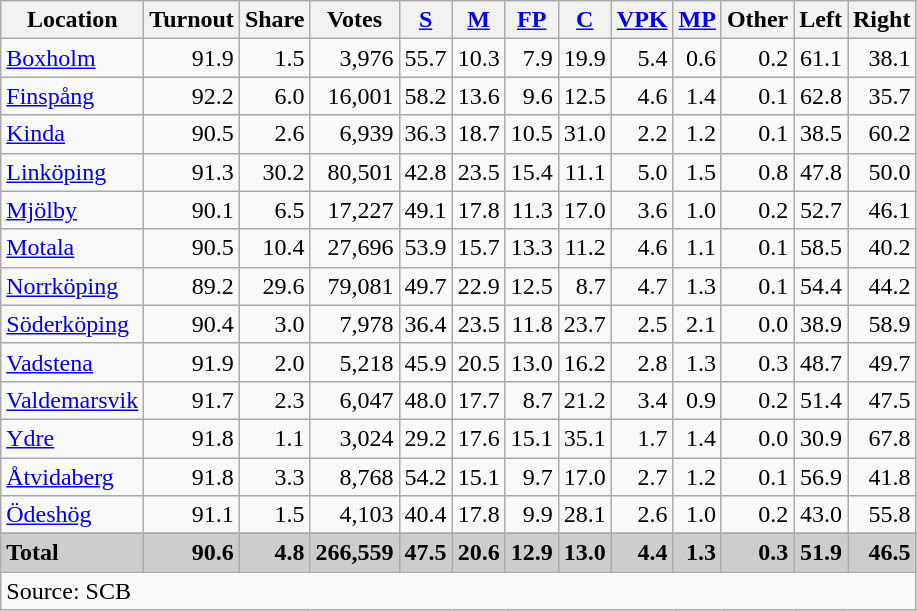<table class="wikitable sortable" style=text-align:right>
<tr>
<th>Location</th>
<th>Turnout</th>
<th>Share</th>
<th>Votes</th>
<th><a href='#'>S</a></th>
<th><a href='#'>M</a></th>
<th><a href='#'>FP</a></th>
<th><a href='#'>C</a></th>
<th><a href='#'>VPK</a></th>
<th><a href='#'>MP</a></th>
<th>Other</th>
<th>Left</th>
<th>Right</th>
</tr>
<tr>
<td align=left><a href='#'>Boxholm</a></td>
<td>91.9</td>
<td>1.5</td>
<td>3,976</td>
<td>55.7</td>
<td>10.3</td>
<td>7.9</td>
<td>19.9</td>
<td>5.4</td>
<td>0.6</td>
<td>0.2</td>
<td>61.1</td>
<td>38.1</td>
</tr>
<tr>
<td align=left><a href='#'>Finspång</a></td>
<td>92.2</td>
<td>6.0</td>
<td>16,001</td>
<td>58.2</td>
<td>13.6</td>
<td>9.6</td>
<td>12.5</td>
<td>4.6</td>
<td>1.4</td>
<td>0.1</td>
<td>62.8</td>
<td>35.7</td>
</tr>
<tr>
<td align=left><a href='#'>Kinda</a></td>
<td>90.5</td>
<td>2.6</td>
<td>6,939</td>
<td>36.3</td>
<td>18.7</td>
<td>10.5</td>
<td>31.0</td>
<td>2.2</td>
<td>1.2</td>
<td>0.1</td>
<td>38.5</td>
<td>60.2</td>
</tr>
<tr>
<td align=left><a href='#'>Linköping</a></td>
<td>91.3</td>
<td>30.2</td>
<td>80,501</td>
<td>42.8</td>
<td>23.5</td>
<td>15.4</td>
<td>11.1</td>
<td>5.0</td>
<td>1.5</td>
<td>0.8</td>
<td>47.8</td>
<td>50.0</td>
</tr>
<tr>
<td align=left><a href='#'>Mjölby</a></td>
<td>90.1</td>
<td>6.5</td>
<td>17,227</td>
<td>49.1</td>
<td>17.8</td>
<td>11.3</td>
<td>17.0</td>
<td>3.6</td>
<td>1.0</td>
<td>0.2</td>
<td>52.7</td>
<td>46.1</td>
</tr>
<tr>
<td align=left><a href='#'>Motala</a></td>
<td>90.5</td>
<td>10.4</td>
<td>27,696</td>
<td>53.9</td>
<td>15.7</td>
<td>13.3</td>
<td>11.2</td>
<td>4.6</td>
<td>1.1</td>
<td>0.1</td>
<td>58.5</td>
<td>40.2</td>
</tr>
<tr>
<td align=left><a href='#'>Norrköping</a></td>
<td>89.2</td>
<td>29.6</td>
<td>79,081</td>
<td>49.7</td>
<td>22.9</td>
<td>12.5</td>
<td>8.7</td>
<td>4.7</td>
<td>1.3</td>
<td>0.1</td>
<td>54.4</td>
<td>44.2</td>
</tr>
<tr>
<td align=left><a href='#'>Söderköping</a></td>
<td>90.4</td>
<td>3.0</td>
<td>7,978</td>
<td>36.4</td>
<td>23.5</td>
<td>11.8</td>
<td>23.7</td>
<td>2.5</td>
<td>2.1</td>
<td>0.0</td>
<td>38.9</td>
<td>58.9</td>
</tr>
<tr>
<td align=left><a href='#'>Vadstena</a></td>
<td>91.9</td>
<td>2.0</td>
<td>5,218</td>
<td>45.9</td>
<td>20.5</td>
<td>13.0</td>
<td>16.2</td>
<td>2.8</td>
<td>1.3</td>
<td>0.3</td>
<td>48.7</td>
<td>49.7</td>
</tr>
<tr>
<td align=left><a href='#'>Valdemarsvik</a></td>
<td>91.7</td>
<td>2.3</td>
<td>6,047</td>
<td>48.0</td>
<td>17.7</td>
<td>8.7</td>
<td>21.2</td>
<td>3.4</td>
<td>0.9</td>
<td>0.2</td>
<td>51.4</td>
<td>47.5</td>
</tr>
<tr>
<td align=left><a href='#'>Ydre</a></td>
<td>91.8</td>
<td>1.1</td>
<td>3,024</td>
<td>29.2</td>
<td>17.6</td>
<td>15.1</td>
<td>35.1</td>
<td>1.7</td>
<td>1.4</td>
<td>0.0</td>
<td>30.9</td>
<td>67.8</td>
</tr>
<tr>
<td align=left><a href='#'>Åtvidaberg</a></td>
<td>91.8</td>
<td>3.3</td>
<td>8,768</td>
<td>54.2</td>
<td>15.1</td>
<td>9.7</td>
<td>17.0</td>
<td>2.7</td>
<td>1.2</td>
<td>0.1</td>
<td>56.9</td>
<td>41.8</td>
</tr>
<tr>
<td align=left><a href='#'>Ödeshög</a></td>
<td>91.1</td>
<td>1.5</td>
<td>4,103</td>
<td>40.4</td>
<td>17.8</td>
<td>9.9</td>
<td>28.1</td>
<td>2.6</td>
<td>1.0</td>
<td>0.2</td>
<td>43.0</td>
<td>55.8</td>
</tr>
<tr>
</tr>
<tr style="background:#CDCDCD;">
<td align=left><strong>Total</strong></td>
<td><strong>90.6</strong></td>
<td><strong>4.8</strong></td>
<td><strong>266,559</strong></td>
<td><strong>47.5</strong></td>
<td><strong>20.6</strong></td>
<td><strong>12.9</strong></td>
<td><strong>13.0</strong></td>
<td><strong>4.4</strong></td>
<td><strong>1.3</strong></td>
<td><strong>0.3</strong></td>
<td><strong>51.9</strong></td>
<td><strong>46.5</strong></td>
</tr>
<tr>
<td align=left colspan=13>Source: SCB </td>
</tr>
</table>
